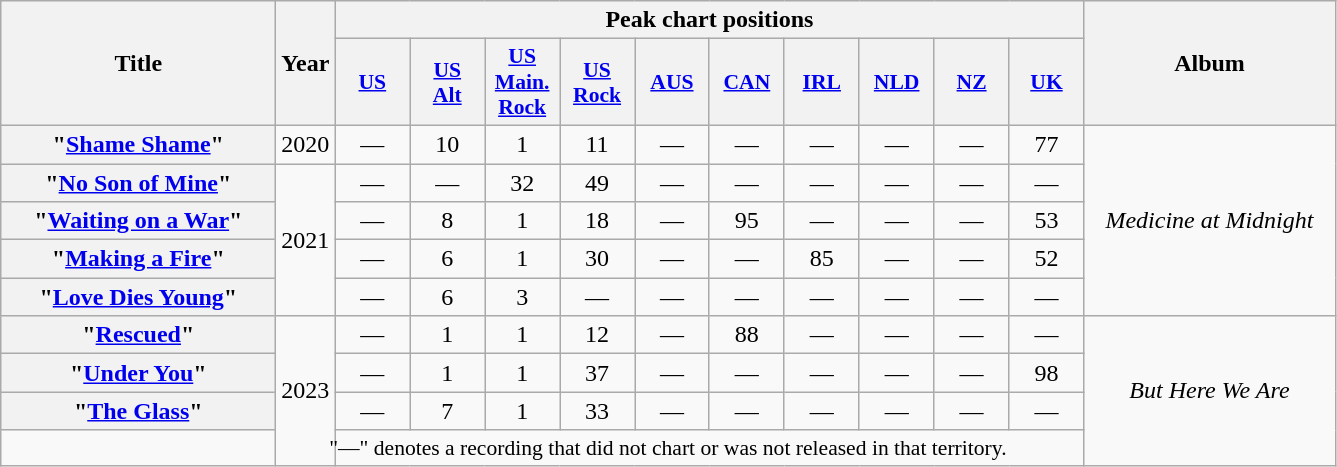<table class="wikitable plainrowheaders" style="text-align:center;">
<tr>
<th scope="col" rowspan="2" style="width:11em;">Title</th>
<th scope="col" rowspan="2" style="width:2em;">Year</th>
<th scope="col" colspan="10">Peak chart positions</th>
<th scope="col" rowspan="2" style="width:10em;">Album</th>
</tr>
<tr>
<th scope="col" style="width:3em;font-size:90%;"><a href='#'>US</a><br></th>
<th scope="col" style="width:3em;font-size:90%;"><a href='#'>US<br>Alt</a><br></th>
<th scope="col" style="width:3em;font-size:90%;"><a href='#'>US<br>Main.<br>Rock</a><br></th>
<th scope="col" style="width:3em;font-size:90%;"><a href='#'>US<br>Rock</a><br></th>
<th scope="col" style="width:3em;font-size:90%;"><a href='#'>AUS</a><br></th>
<th scope="col" style="width:3em;font-size:90%;"><a href='#'>CAN</a><br></th>
<th scope="col" style="width:3em;font-size:90%;"><a href='#'>IRL</a><br></th>
<th scope="col" style="width:3em;font-size:90%;"><a href='#'>NLD</a><br></th>
<th scope="col" style="width:3em;font-size:90%;"><a href='#'>NZ</a><br></th>
<th scope="col" style="width:3em;font-size:90%;"><a href='#'>UK</a><br></th>
</tr>
<tr>
<th scope="row">"<a href='#'>Shame Shame</a>"</th>
<td>2020</td>
<td>—</td>
<td>10</td>
<td>1</td>
<td>11</td>
<td>—</td>
<td>—</td>
<td>—</td>
<td>—</td>
<td>—</td>
<td>77</td>
<td rowspan="5"><em>Medicine at Midnight</em></td>
</tr>
<tr>
<th scope="row">"<a href='#'>No Son of Mine</a>"</th>
<td rowspan="4">2021</td>
<td>—</td>
<td>—</td>
<td>32</td>
<td>49</td>
<td>—</td>
<td>—</td>
<td>—</td>
<td>—</td>
<td>—</td>
<td>—</td>
</tr>
<tr>
<th scope="row">"<a href='#'>Waiting on a War</a>"</th>
<td>—</td>
<td>8</td>
<td>1</td>
<td>18</td>
<td>—</td>
<td>95</td>
<td>—</td>
<td>—</td>
<td>—</td>
<td>53</td>
</tr>
<tr>
<th scope="row">"<a href='#'>Making a Fire</a>"</th>
<td>—</td>
<td>6</td>
<td>1</td>
<td>30</td>
<td>—</td>
<td>—</td>
<td>85</td>
<td>—</td>
<td>—</td>
<td>52</td>
</tr>
<tr>
<th scope="row">"<a href='#'>Love Dies Young</a>"</th>
<td>—</td>
<td>6</td>
<td>3</td>
<td>—</td>
<td>—</td>
<td>—</td>
<td>—</td>
<td>—</td>
<td>—</td>
<td>—</td>
</tr>
<tr>
<th scope="row">"<a href='#'>Rescued</a>"</th>
<td rowspan="5">2023</td>
<td>—</td>
<td>1</td>
<td>1</td>
<td>12</td>
<td>—</td>
<td>88</td>
<td>—</td>
<td>—</td>
<td>—</td>
<td>—</td>
<td rowspan="5"><em>But Here We Are</em></td>
</tr>
<tr>
<th scope="row">"<a href='#'>Under You</a>"</th>
<td>—</td>
<td>1</td>
<td>1</td>
<td>37</td>
<td>—</td>
<td>—</td>
<td>—</td>
<td>—</td>
<td>—</td>
<td>98</td>
</tr>
<tr>
<th scope="row">"<a href='#'>The Glass</a>"</th>
<td>—</td>
<td>7</td>
<td>1</td>
<td>33</td>
<td>—</td>
<td>—</td>
<td>—</td>
<td>—</td>
<td>—</td>
<td>—</td>
</tr>
<tr>
<td colspan="13" style="font-size:90%">"—" denotes a recording that did not chart or was not released in that territory.</td>
</tr>
</table>
